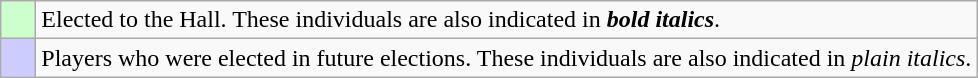<table class="wikitable">
<tr>
<td bgcolor="#ccffcc">    </td>
<td>Elected to the Hall. These individuals are also indicated in <strong><em>bold italics</em></strong>.</td>
</tr>
<tr>
<td bgcolor="#ccccff">    </td>
<td>Players who were elected in future elections. These individuals are also indicated in <em>plain italics</em>.</td>
</tr>
</table>
